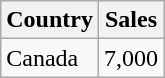<table class="wikitable">
<tr>
<th>Country</th>
<th>Sales</th>
</tr>
<tr>
<td>Canada</td>
<td style="text-align:center;">7,000</td>
</tr>
</table>
